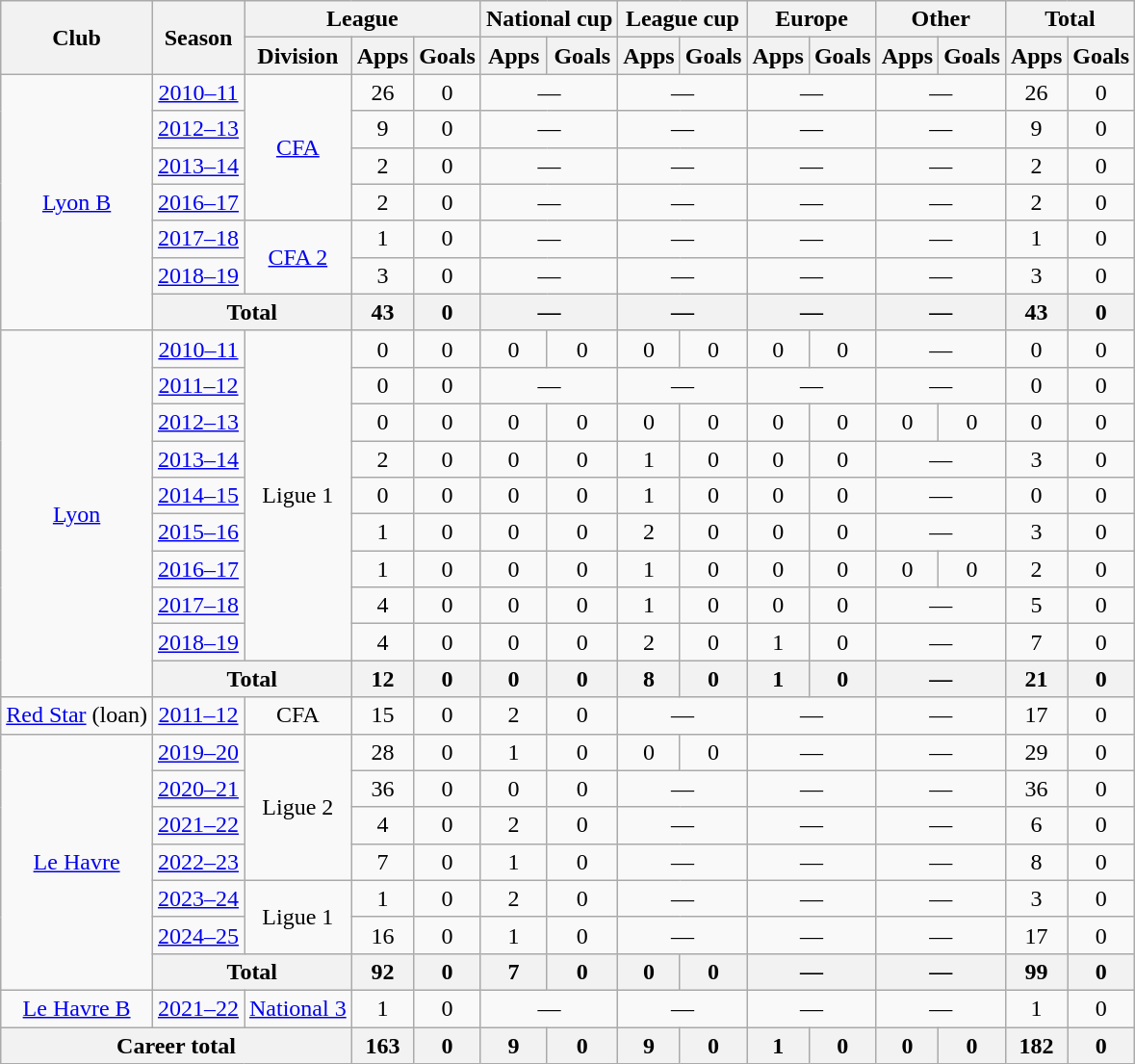<table class="wikitable" style="text-align:center">
<tr>
<th rowspan="2">Club</th>
<th rowspan="2">Season</th>
<th colspan="3">League</th>
<th colspan="2">National cup</th>
<th colspan="2">League cup</th>
<th colspan="2">Europe</th>
<th colspan="2">Other</th>
<th colspan="2">Total</th>
</tr>
<tr>
<th>Division</th>
<th>Apps</th>
<th>Goals</th>
<th>Apps</th>
<th>Goals</th>
<th>Apps</th>
<th>Goals</th>
<th>Apps</th>
<th>Goals</th>
<th>Apps</th>
<th>Goals</th>
<th>Apps</th>
<th>Goals</th>
</tr>
<tr>
<td rowspan="7"><a href='#'>Lyon B</a></td>
<td><a href='#'>2010–11</a></td>
<td rowspan="4"><a href='#'>CFA</a></td>
<td>26</td>
<td>0</td>
<td colspan="2">—</td>
<td colspan="2">—</td>
<td colspan="2">—</td>
<td colspan="2">—</td>
<td>26</td>
<td>0</td>
</tr>
<tr>
<td><a href='#'>2012–13</a></td>
<td>9</td>
<td>0</td>
<td colspan="2">—</td>
<td colspan="2">—</td>
<td colspan="2">—</td>
<td colspan="2">—</td>
<td>9</td>
<td>0</td>
</tr>
<tr>
<td><a href='#'>2013–14</a></td>
<td>2</td>
<td>0</td>
<td colspan="2">—</td>
<td colspan="2">—</td>
<td colspan="2">—</td>
<td colspan="2">—</td>
<td>2</td>
<td>0</td>
</tr>
<tr>
<td><a href='#'>2016–17</a></td>
<td>2</td>
<td>0</td>
<td colspan="2">—</td>
<td colspan="2">—</td>
<td colspan="2">—</td>
<td colspan="2">—</td>
<td>2</td>
<td>0</td>
</tr>
<tr>
<td><a href='#'>2017–18</a></td>
<td rowspan="2"><a href='#'>CFA 2</a></td>
<td>1</td>
<td>0</td>
<td colspan="2">—</td>
<td colspan="2">—</td>
<td colspan="2">—</td>
<td colspan="2">—</td>
<td>1</td>
<td>0</td>
</tr>
<tr>
<td><a href='#'>2018–19</a></td>
<td>3</td>
<td>0</td>
<td colspan="2">—</td>
<td colspan="2">—</td>
<td colspan="2">—</td>
<td colspan="2">—</td>
<td>3</td>
<td>0</td>
</tr>
<tr>
<th colspan="2">Total</th>
<th>43</th>
<th>0</th>
<th colspan="2">—</th>
<th colspan="2">—</th>
<th colspan="2">—</th>
<th colspan="2">—</th>
<th>43</th>
<th>0</th>
</tr>
<tr>
<td rowspan="10"><a href='#'>Lyon</a></td>
<td><a href='#'>2010–11</a></td>
<td rowspan="9">Ligue 1</td>
<td>0</td>
<td>0</td>
<td>0</td>
<td>0</td>
<td>0</td>
<td>0</td>
<td>0</td>
<td>0</td>
<td colspan="2">—</td>
<td>0</td>
<td>0</td>
</tr>
<tr>
<td><a href='#'>2011–12</a></td>
<td>0</td>
<td>0</td>
<td colspan="2">—</td>
<td colspan="2">—</td>
<td colspan="2">—</td>
<td colspan="2">—</td>
<td>0</td>
<td>0</td>
</tr>
<tr>
<td><a href='#'>2012–13</a></td>
<td>0</td>
<td>0</td>
<td>0</td>
<td>0</td>
<td>0</td>
<td>0</td>
<td>0</td>
<td>0</td>
<td>0</td>
<td>0</td>
<td>0</td>
<td>0</td>
</tr>
<tr>
<td><a href='#'>2013–14</a></td>
<td>2</td>
<td>0</td>
<td>0</td>
<td>0</td>
<td>1</td>
<td>0</td>
<td>0</td>
<td>0</td>
<td colspan="2">—</td>
<td>3</td>
<td>0</td>
</tr>
<tr>
<td><a href='#'>2014–15</a></td>
<td>0</td>
<td>0</td>
<td>0</td>
<td>0</td>
<td>1</td>
<td>0</td>
<td>0</td>
<td>0</td>
<td colspan="2">—</td>
<td>0</td>
<td>0</td>
</tr>
<tr>
<td><a href='#'>2015–16</a></td>
<td>1</td>
<td>0</td>
<td>0</td>
<td>0</td>
<td>2</td>
<td>0</td>
<td>0</td>
<td>0</td>
<td colspan="2">—</td>
<td>3</td>
<td>0</td>
</tr>
<tr>
<td><a href='#'>2016–17</a></td>
<td>1</td>
<td>0</td>
<td>0</td>
<td>0</td>
<td>1</td>
<td>0</td>
<td>0</td>
<td>0</td>
<td>0</td>
<td>0</td>
<td>2</td>
<td>0</td>
</tr>
<tr>
<td><a href='#'>2017–18</a></td>
<td>4</td>
<td>0</td>
<td>0</td>
<td>0</td>
<td>1</td>
<td>0</td>
<td>0</td>
<td>0</td>
<td colspan="2">—</td>
<td>5</td>
<td>0</td>
</tr>
<tr>
<td><a href='#'>2018–19</a></td>
<td>4</td>
<td>0</td>
<td>0</td>
<td>0</td>
<td>2</td>
<td>0</td>
<td>1</td>
<td>0</td>
<td colspan="2">—</td>
<td>7</td>
<td>0</td>
</tr>
<tr>
<th colspan="2">Total</th>
<th>12</th>
<th>0</th>
<th>0</th>
<th>0</th>
<th>8</th>
<th>0</th>
<th>1</th>
<th>0</th>
<th colspan="2">—</th>
<th>21</th>
<th>0</th>
</tr>
<tr>
<td><a href='#'>Red Star</a> (loan)</td>
<td><a href='#'>2011–12</a></td>
<td>CFA</td>
<td>15</td>
<td>0</td>
<td>2</td>
<td>0</td>
<td colspan="2">—</td>
<td colspan="2">—</td>
<td colspan="2">—</td>
<td>17</td>
<td>0</td>
</tr>
<tr>
<td rowspan="7"><a href='#'>Le Havre</a></td>
<td><a href='#'>2019–20</a></td>
<td rowspan="4">Ligue 2</td>
<td>28</td>
<td>0</td>
<td>1</td>
<td>0</td>
<td>0</td>
<td>0</td>
<td colspan="2">—</td>
<td colspan="2">—</td>
<td>29</td>
<td>0</td>
</tr>
<tr>
<td><a href='#'>2020–21</a></td>
<td>36</td>
<td>0</td>
<td>0</td>
<td>0</td>
<td colspan="2">—</td>
<td colspan="2">—</td>
<td colspan="2">—</td>
<td>36</td>
<td>0</td>
</tr>
<tr>
<td><a href='#'>2021–22</a></td>
<td>4</td>
<td>0</td>
<td>2</td>
<td>0</td>
<td colspan="2">—</td>
<td colspan="2">—</td>
<td colspan="2">—</td>
<td>6</td>
<td>0</td>
</tr>
<tr>
<td><a href='#'>2022–23</a></td>
<td>7</td>
<td>0</td>
<td>1</td>
<td>0</td>
<td colspan="2">—</td>
<td colspan="2">—</td>
<td colspan="2">—</td>
<td>8</td>
<td>0</td>
</tr>
<tr>
<td><a href='#'>2023–24</a></td>
<td rowspan="2">Ligue 1</td>
<td>1</td>
<td>0</td>
<td>2</td>
<td>0</td>
<td colspan="2">—</td>
<td colspan="2">—</td>
<td colspan="2">—</td>
<td>3</td>
<td>0</td>
</tr>
<tr>
<td><a href='#'>2024–25</a></td>
<td>16</td>
<td>0</td>
<td>1</td>
<td>0</td>
<td colspan="2">—</td>
<td colspan="2">—</td>
<td colspan="2">—</td>
<td>17</td>
<td>0</td>
</tr>
<tr>
<th colspan="2">Total</th>
<th>92</th>
<th>0</th>
<th>7</th>
<th>0</th>
<th>0</th>
<th>0</th>
<th colspan="2">—</th>
<th colspan="2">—</th>
<th>99</th>
<th>0</th>
</tr>
<tr>
<td><a href='#'>Le Havre B</a></td>
<td><a href='#'>2021–22</a></td>
<td><a href='#'>National 3</a></td>
<td>1</td>
<td>0</td>
<td colspan="2">—</td>
<td colspan="2">—</td>
<td colspan="2">—</td>
<td colspan="2">—</td>
<td>1</td>
<td>0</td>
</tr>
<tr>
<th colspan="3">Career total</th>
<th>163</th>
<th>0</th>
<th>9</th>
<th>0</th>
<th>9</th>
<th>0</th>
<th>1</th>
<th>0</th>
<th>0</th>
<th>0</th>
<th>182</th>
<th>0</th>
</tr>
</table>
